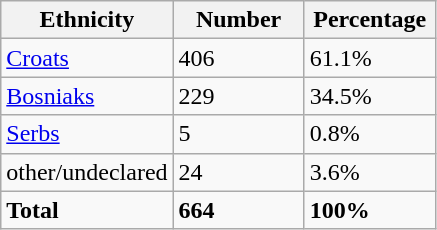<table class="wikitable">
<tr>
<th width="100px">Ethnicity</th>
<th width="80px">Number</th>
<th width="80px">Percentage</th>
</tr>
<tr>
<td><a href='#'>Croats</a></td>
<td>406</td>
<td>61.1%</td>
</tr>
<tr>
<td><a href='#'>Bosniaks</a></td>
<td>229</td>
<td>34.5%</td>
</tr>
<tr>
<td><a href='#'>Serbs</a></td>
<td>5</td>
<td>0.8%</td>
</tr>
<tr>
<td>other/undeclared</td>
<td>24</td>
<td>3.6%</td>
</tr>
<tr>
<td><strong>Total</strong></td>
<td><strong>664</strong></td>
<td><strong>100%</strong></td>
</tr>
</table>
